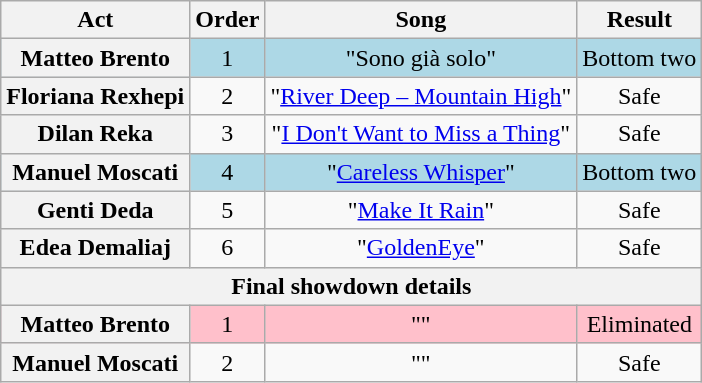<table class="wikitable plainrowheaders" style="text-align:center;">
<tr>
<th scope="col">Act</th>
<th scope="col">Order</th>
<th scope="col">Song</th>
<th scope="col">Result</th>
</tr>
<tr style="background:lightblue;">
<th scope="row">Matteo Brento</th>
<td>1</td>
<td>"Sono già solo"</td>
<td>Bottom two</td>
</tr>
<tr>
<th scope="row">Floriana Rexhepi</th>
<td>2</td>
<td>"<a href='#'>River Deep – Mountain High</a>"</td>
<td>Safe</td>
</tr>
<tr>
<th scope="row">Dilan Reka</th>
<td>3</td>
<td>"<a href='#'>I Don't Want to Miss a Thing</a>"</td>
<td>Safe</td>
</tr>
<tr style="background:lightblue;">
<th scope="row">Manuel Moscati</th>
<td>4</td>
<td>"<a href='#'>Careless Whisper</a>"</td>
<td>Bottom two</td>
</tr>
<tr>
<th scope="row">Genti Deda</th>
<td>5</td>
<td>"<a href='#'>Make It Rain</a>"</td>
<td>Safe</td>
</tr>
<tr>
<th scope="row">Edea Demaliaj</th>
<td>6</td>
<td>"<a href='#'>GoldenEye</a>"</td>
<td>Safe</td>
</tr>
<tr>
<th colspan="5">Final showdown details</th>
</tr>
<tr style="background:pink;">
<th scope="row">Matteo Brento</th>
<td>1</td>
<td>"<a href='#'></a>"</td>
<td>Eliminated</td>
</tr>
<tr>
<th scope="row">Manuel Moscati</th>
<td>2</td>
<td>"<a href='#'></a>"</td>
<td>Safe</td>
</tr>
</table>
